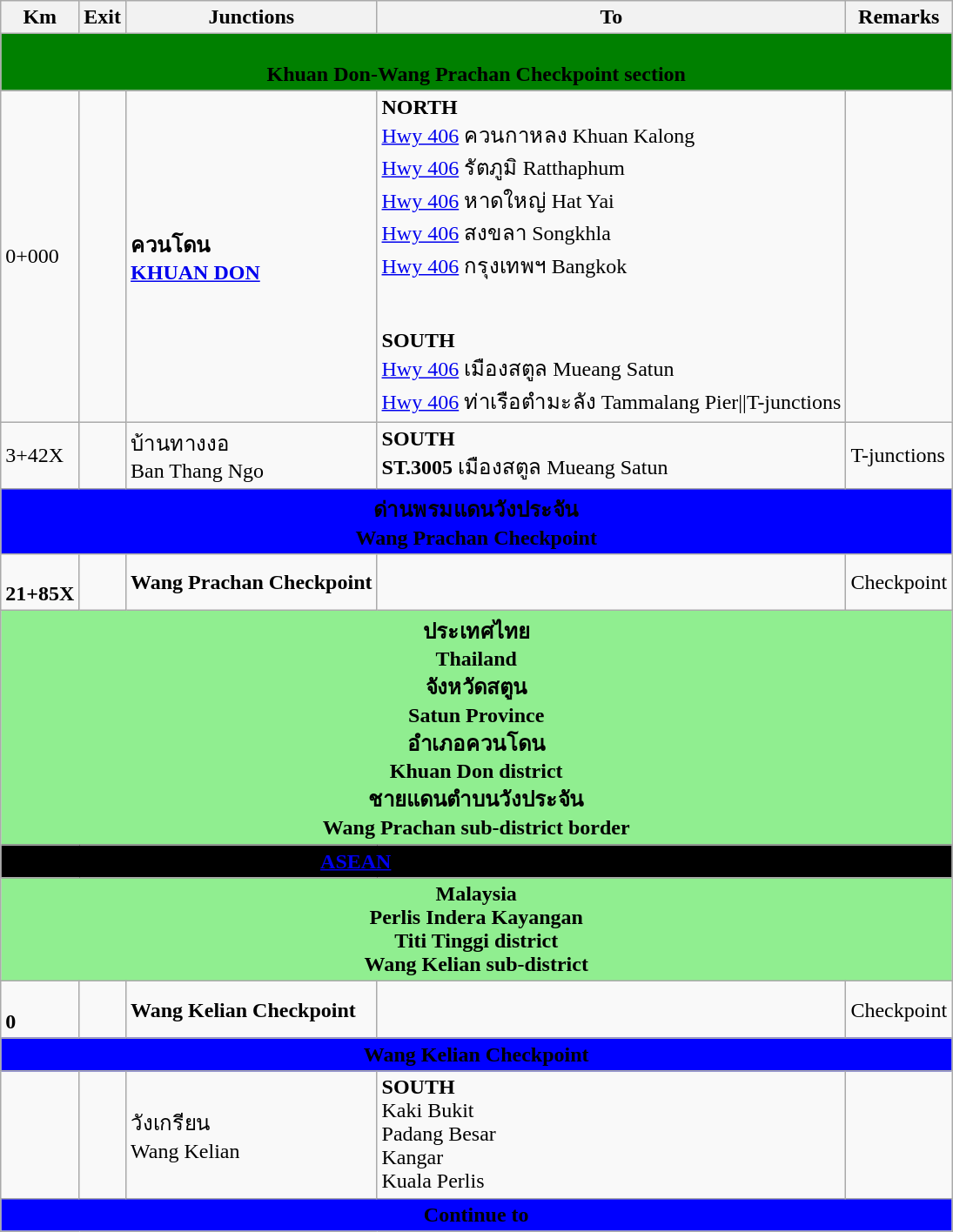<table class="wikitable">
<tr>
<th>Km</th>
<th>Exit</th>
<th>Junctions</th>
<th>To</th>
<th>Remarks</th>
</tr>
<tr>
<td colspan="6" style="width:600px; text-align:center; background:green;"><strong><br><span>Khuan Don-Wang Prachan Checkpoint section</span></strong></td>
</tr>
<tr>
<td>0+000</td>
<td></td>
<td><strong>ควนโดน</strong><br><strong><a href='#'>KHUAN DON</a></strong></td>
<td><strong>NORTH</strong><br> <a href='#'>Hwy 406</a> ควนกาหลง Khuan Kalong<br> <a href='#'>Hwy 406</a> รัตภูมิ Ratthaphum<br> <a href='#'>Hwy 406</a> หาดใหญ่ Hat Yai<br> <a href='#'>Hwy 406</a> สงขลา Songkhla<br> <a href='#'>Hwy 406</a> กรุงเทพฯ Bangkok<br><br><br>
<strong>SOUTH</strong><br> <a href='#'>Hwy 406</a> เมืองสตูล Mueang Satun<br> <a href='#'>Hwy 406</a> ท่าเรือตำมะลัง Tammalang Pier||T-junctions</td>
</tr>
<tr>
<td>3+42X</td>
<td></td>
<td>บ้านทางงอ<br>Ban Thang Ngo</td>
<td><strong>SOUTH</strong><br><strong>ST.3005</strong> เมืองสตูล Mueang Satun</td>
<td>T-junctions</td>
</tr>
<tr>
<td colspan="6" style="width:600px; text-align:center; background:blue;"><strong><span>ด่านพรมแดนวังประจัน<br>Wang Prachan Checkpoint</span></strong></td>
</tr>
<tr>
<td><br><strong>21+85X</strong></td>
<td></td>
<td><strong>Wang Prachan Checkpoint</strong></td>
<td></td>
<td>Checkpoint</td>
</tr>
<tr>
<td colspan="6" style="width:600px; text-align:center; background:lightgreen;"><strong><span>ประเทศไทย<br>Thailand<br>จังหวัดสตูน<br>Satun Province<br>อำเภอควนโดน<br>Khuan Don district<br>ชายแดนตำบนวังประจัน<br>Wang Prachan sub-district border</span></strong></td>
</tr>
<tr>
<td colspan="6" style="width:600px; text-align:center; background:black;"><strong><span><a href='#'>ASEAN</a> Thailand-Malaysia border</span></strong></td>
</tr>
<tr>
<td colspan="6" style="width:600px; text-align:center; background:lightgreen;"><strong><span>Malaysia<br>Perlis Indera Kayangan<br>Titi Tinggi district<br>Wang Kelian sub-district </span></strong></td>
</tr>
<tr>
<td><br><strong>0</strong></td>
<td></td>
<td><strong>Wang Kelian Checkpoint</strong></td>
<td></td>
<td>Checkpoint</td>
</tr>
<tr>
<td colspan="6" style="width:600px; text-align:center; background:blue;"><strong><span>Wang Kelian Checkpoint</span></strong></td>
</tr>
<tr>
<td></td>
<td></td>
<td>วังเกรียน<br>Wang Kelian</td>
<td><strong>SOUTH</strong><br> Kaki Bukit<br> Padang Besar<br> Kangar<br> Kuala Perlis</td>
<td></td>
</tr>
<tr>
<td colspan="6" style="width:600px; text-align:center; background:blue;"><strong><span>Continue to </span></strong></td>
</tr>
</table>
